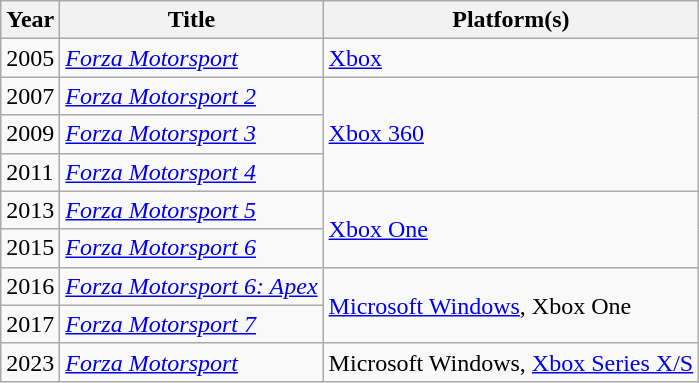<table class="wikitable sortable">
<tr>
<th>Year</th>
<th>Title</th>
<th>Platform(s)</th>
</tr>
<tr>
<td>2005</td>
<td><em><a href='#'>Forza Motorsport</a></em></td>
<td><a href='#'>Xbox</a></td>
</tr>
<tr>
<td>2007</td>
<td><em><a href='#'>Forza Motorsport 2</a></em></td>
<td rowspan="3"><a href='#'>Xbox 360</a></td>
</tr>
<tr>
<td>2009</td>
<td><em><a href='#'>Forza Motorsport 3</a></em></td>
</tr>
<tr>
<td>2011</td>
<td><em><a href='#'>Forza Motorsport 4</a></em></td>
</tr>
<tr>
<td>2013</td>
<td><em><a href='#'>Forza Motorsport 5</a></em></td>
<td rowspan="2"><a href='#'>Xbox One</a></td>
</tr>
<tr>
<td>2015</td>
<td><em><a href='#'>Forza Motorsport 6</a></em></td>
</tr>
<tr>
<td>2016</td>
<td><em><a href='#'>Forza Motorsport 6: Apex</a></em></td>
<td rowspan="2"><a href='#'>Microsoft Windows</a>, Xbox One</td>
</tr>
<tr>
<td>2017</td>
<td><em><a href='#'>Forza Motorsport 7</a></em></td>
</tr>
<tr>
<td>2023</td>
<td><em><a href='#'>Forza Motorsport</a></em></td>
<td>Microsoft Windows, <a href='#'>Xbox Series X/S</a></td>
</tr>
</table>
